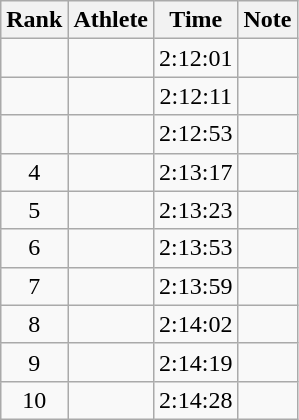<table class="wikitable" style="text-align:center;">
<tr>
<th>Rank</th>
<th>Athlete</th>
<th>Time</th>
<th>Note</th>
</tr>
<tr>
<td></td>
<td align=left></td>
<td>2:12:01</td>
<td></td>
</tr>
<tr>
<td></td>
<td align=left></td>
<td>2:12:11</td>
<td></td>
</tr>
<tr>
<td></td>
<td align=left></td>
<td>2:12:53</td>
<td></td>
</tr>
<tr>
<td>4</td>
<td align=left></td>
<td>2:13:17</td>
<td></td>
</tr>
<tr>
<td>5</td>
<td align=left></td>
<td>2:13:23</td>
<td></td>
</tr>
<tr>
<td>6</td>
<td align=left></td>
<td>2:13:53</td>
<td></td>
</tr>
<tr>
<td>7</td>
<td align=left></td>
<td>2:13:59</td>
<td></td>
</tr>
<tr>
<td>8</td>
<td align=left></td>
<td>2:14:02</td>
<td></td>
</tr>
<tr>
<td>9</td>
<td align=left></td>
<td>2:14:19</td>
<td></td>
</tr>
<tr>
<td>10</td>
<td align=left></td>
<td>2:14:28</td>
<td></td>
</tr>
</table>
